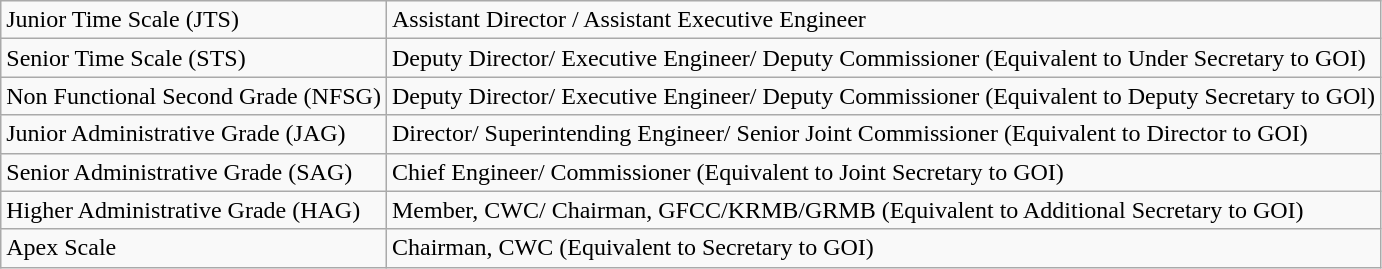<table class="wikitable">
<tr>
<td>Junior Time Scale (JTS)</td>
<td>Assistant Director / Assistant Executive Engineer</td>
</tr>
<tr>
<td>Senior Time Scale (STS)</td>
<td>Deputy Director/ Executive Engineer/ Deputy Commissioner (Equivalent to  Under Secretary to GOI)</td>
</tr>
<tr>
<td>Non Functional Second Grade (NFSG)</td>
<td>Deputy Director/ Executive Engineer/ Deputy Commissioner (Equivalent to  Deputy Secretary to GOl)</td>
</tr>
<tr>
<td>Junior Administrative Grade (JAG)</td>
<td>Director/ Superintending Engineer/ Senior Joint Commissioner  (Equivalent to Director to GOI)</td>
</tr>
<tr>
<td>Senior Administrative Grade (SAG)</td>
<td>Chief Engineer/ Commissioner (Equivalent to Joint Secretary to GOI)</td>
</tr>
<tr>
<td>Higher Administrative Grade (HAG)</td>
<td>Member, CWC/ Chairman, GFCC/KRMB/GRMB (Equivalent to Additional  Secretary to GOI)</td>
</tr>
<tr>
<td>Apex Scale</td>
<td>Chairman, CWC (Equivalent to Secretary to GOI)</td>
</tr>
</table>
